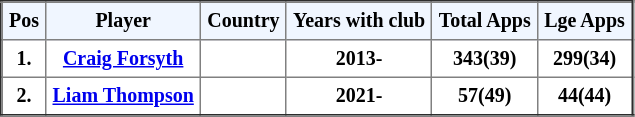<table border="2" cellpadding="4" style="border-collapse:collapse; text-align:center; font-size:smaller;">
<tr style="background:#f0f6ff;">
<th>Pos</th>
<th><strong>Player</strong></th>
<th><strong>Country</strong></th>
<th><strong>Years with club</strong></th>
<th><strong>Total Apps</strong></th>
<th><strong>Lge Apps</strong></th>
</tr>
<tr bgcolor="">
<th>1.</th>
<th><a href='#'>Craig Forsyth</a></th>
<th></th>
<th>2013-</th>
<th>343(39)</th>
<th>299(34)</th>
</tr>
<tr>
<th>2.</th>
<th><a href='#'>Liam Thompson</a></th>
<th></th>
<th>2021-</th>
<th>57(49)</th>
<th>44(44)</th>
</tr>
</table>
